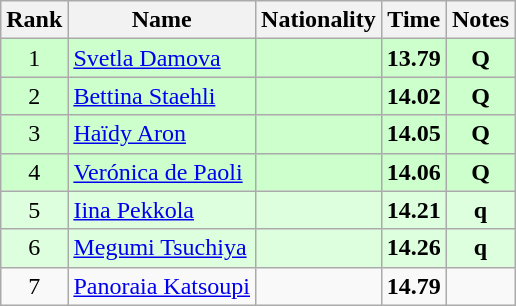<table class="wikitable sortable" style="text-align:center">
<tr>
<th>Rank</th>
<th>Name</th>
<th>Nationality</th>
<th>Time</th>
<th>Notes</th>
</tr>
<tr bgcolor=ccffcc>
<td>1</td>
<td align=left><a href='#'>Svetla Damova</a></td>
<td align=left></td>
<td><strong>13.79</strong></td>
<td><strong>Q</strong></td>
</tr>
<tr bgcolor=ccffcc>
<td>2</td>
<td align=left><a href='#'>Bettina Staehli</a></td>
<td align=left></td>
<td><strong>14.02</strong></td>
<td><strong>Q</strong></td>
</tr>
<tr bgcolor=ccffcc>
<td>3</td>
<td align=left><a href='#'>Haïdy Aron</a></td>
<td align=left></td>
<td><strong>14.05</strong></td>
<td><strong>Q</strong></td>
</tr>
<tr bgcolor=ccffcc>
<td>4</td>
<td align=left><a href='#'>Verónica de Paoli</a></td>
<td align=left></td>
<td><strong>14.06</strong></td>
<td><strong>Q</strong></td>
</tr>
<tr bgcolor=ddffdd>
<td>5</td>
<td align=left><a href='#'>Iina Pekkola</a></td>
<td align=left></td>
<td><strong>14.21</strong></td>
<td><strong>q</strong></td>
</tr>
<tr bgcolor=ddffdd>
<td>6</td>
<td align=left><a href='#'>Megumi Tsuchiya</a></td>
<td align=left></td>
<td><strong>14.26</strong></td>
<td><strong>q</strong></td>
</tr>
<tr>
<td>7</td>
<td align=left><a href='#'>Panoraia Katsoupi</a></td>
<td align=left></td>
<td><strong>14.79</strong></td>
<td></td>
</tr>
</table>
